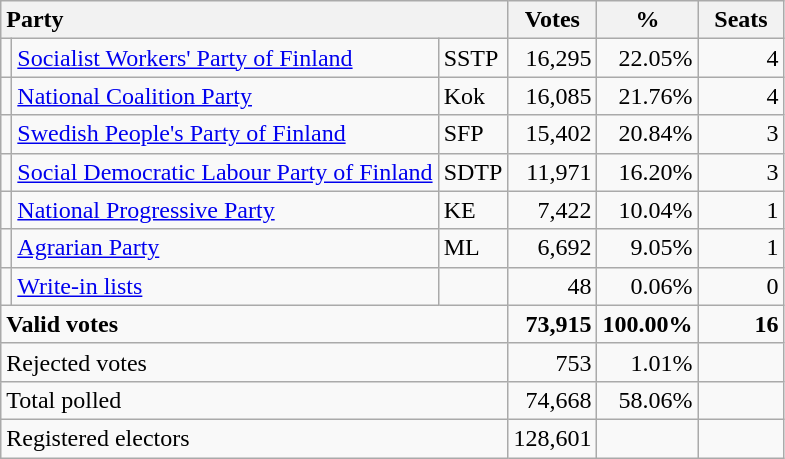<table class="wikitable" border="1" style="text-align:right;">
<tr>
<th style="text-align:left;" colspan=3>Party</th>
<th align=center width="50">Votes</th>
<th align=center width="50">%</th>
<th align=center width="50">Seats</th>
</tr>
<tr>
<td></td>
<td align=left><a href='#'>Socialist Workers' Party of Finland</a></td>
<td align=left>SSTP</td>
<td>16,295</td>
<td>22.05%</td>
<td>4</td>
</tr>
<tr>
<td></td>
<td align=left><a href='#'>National Coalition Party</a></td>
<td align=left>Kok</td>
<td>16,085</td>
<td>21.76%</td>
<td>4</td>
</tr>
<tr>
<td></td>
<td align=left><a href='#'>Swedish People's Party of Finland</a></td>
<td align=left>SFP</td>
<td>15,402</td>
<td>20.84%</td>
<td>3</td>
</tr>
<tr>
<td></td>
<td align=left style="white-space: nowrap;"><a href='#'>Social Democratic Labour Party of Finland</a></td>
<td align=left>SDTP</td>
<td>11,971</td>
<td>16.20%</td>
<td>3</td>
</tr>
<tr>
<td></td>
<td align=left><a href='#'>National Progressive Party</a></td>
<td align=left>KE</td>
<td>7,422</td>
<td>10.04%</td>
<td>1</td>
</tr>
<tr>
<td></td>
<td align=left><a href='#'>Agrarian Party</a></td>
<td align=left>ML</td>
<td>6,692</td>
<td>9.05%</td>
<td>1</td>
</tr>
<tr>
<td></td>
<td align=left><a href='#'>Write-in lists</a></td>
<td align=left></td>
<td>48</td>
<td>0.06%</td>
<td>0</td>
</tr>
<tr style="font-weight:bold">
<td align=left colspan=3>Valid votes</td>
<td>73,915</td>
<td>100.00%</td>
<td>16</td>
</tr>
<tr>
<td align=left colspan=3>Rejected votes</td>
<td>753</td>
<td>1.01%</td>
<td></td>
</tr>
<tr>
<td align=left colspan=3>Total polled</td>
<td>74,668</td>
<td>58.06%</td>
<td></td>
</tr>
<tr>
<td align=left colspan=3>Registered electors</td>
<td>128,601</td>
<td></td>
<td></td>
</tr>
</table>
